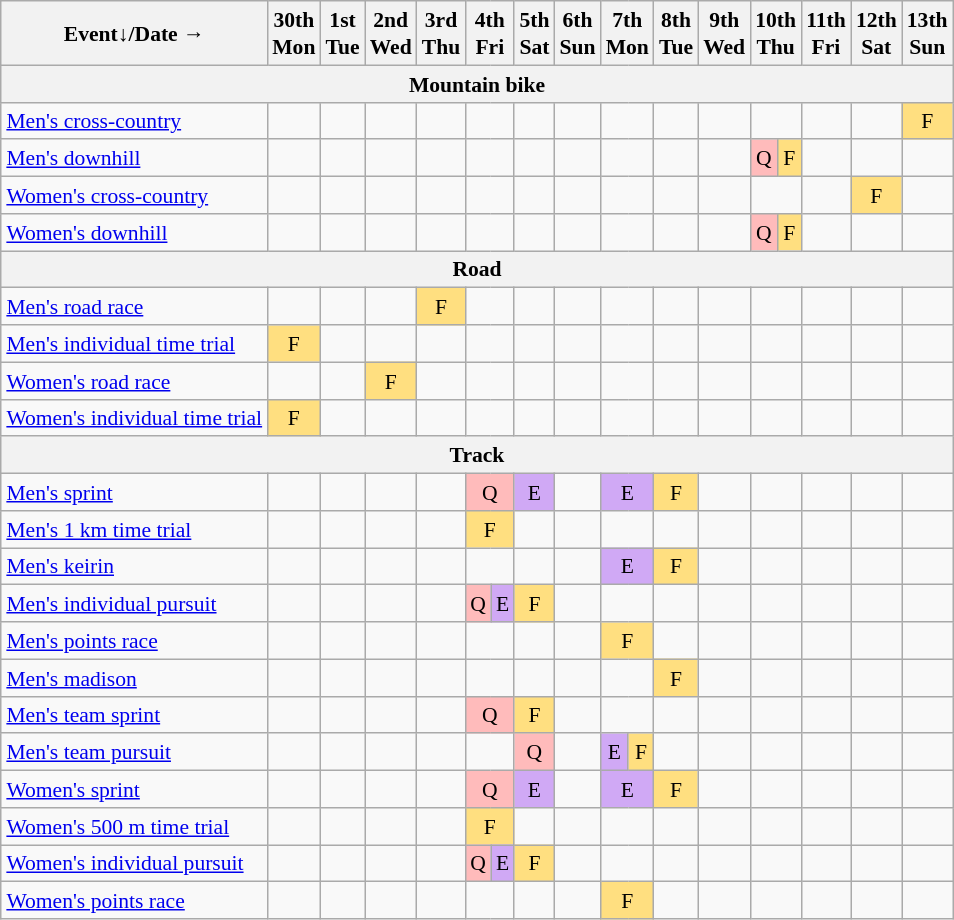<table class="wikitable" style="margin:0.5em auto; font-size:90%; line-height:1.25em; text-align:center;">
<tr>
<th>Event↓/Date →</th>
<th>30th<br>Mon</th>
<th>1st<br>Tue</th>
<th>2nd<br>Wed</th>
<th>3rd<br>Thu</th>
<th colspan=2>4th<br>Fri</th>
<th>5th<br>Sat</th>
<th>6th<br>Sun</th>
<th colspan=2>7th<br>Mon</th>
<th>8th<br>Tue</th>
<th>9th<br>Wed</th>
<th colspan=2>10th<br>Thu</th>
<th>11th<br>Fri</th>
<th>12th<br>Sat</th>
<th>13th<br>Sun</th>
</tr>
<tr>
<th colspan=18>Mountain bike</th>
</tr>
<tr>
<td align="left"><a href='#'>Men's cross-country</a></td>
<td></td>
<td></td>
<td></td>
<td></td>
<td colspan=2></td>
<td></td>
<td></td>
<td colspan=2></td>
<td></td>
<td></td>
<td colspan=2></td>
<td></td>
<td></td>
<td bgcolor="#FFDF80">F</td>
</tr>
<tr>
<td align="left"><a href='#'>Men's downhill</a></td>
<td></td>
<td></td>
<td></td>
<td></td>
<td colspan=2></td>
<td></td>
<td></td>
<td colspan=2></td>
<td></td>
<td></td>
<td bgcolor="#FFBBBB">Q</td>
<td bgcolor="#FFDF80">F</td>
<td></td>
<td></td>
<td></td>
</tr>
<tr>
<td align="left"><a href='#'>Women's cross-country</a></td>
<td></td>
<td></td>
<td></td>
<td></td>
<td colspan=2></td>
<td></td>
<td></td>
<td colspan=2></td>
<td></td>
<td></td>
<td colspan=2></td>
<td></td>
<td bgcolor="#FFDF80">F</td>
<td></td>
</tr>
<tr>
<td align="left"><a href='#'>Women's downhill</a></td>
<td></td>
<td></td>
<td></td>
<td></td>
<td colspan=2></td>
<td></td>
<td></td>
<td colspan=2></td>
<td></td>
<td></td>
<td bgcolor="#FFBBBB">Q</td>
<td bgcolor="#FFDF80">F</td>
<td></td>
<td></td>
<td></td>
</tr>
<tr>
<th colspan=18>Road</th>
</tr>
<tr>
<td align="left"><a href='#'>Men's road race</a></td>
<td></td>
<td></td>
<td></td>
<td bgcolor="#FFDF80">F</td>
<td colspan=2></td>
<td></td>
<td></td>
<td colspan=2></td>
<td></td>
<td></td>
<td colspan=2></td>
<td></td>
<td></td>
<td></td>
</tr>
<tr>
<td align="left"><a href='#'>Men's individual time trial</a></td>
<td bgcolor="#FFDF80">F</td>
<td></td>
<td></td>
<td></td>
<td colspan=2></td>
<td></td>
<td></td>
<td colspan=2></td>
<td></td>
<td></td>
<td colspan=2></td>
<td></td>
<td></td>
<td></td>
</tr>
<tr>
<td align="left"><a href='#'>Women's road race</a></td>
<td></td>
<td></td>
<td bgcolor="#FFDF80">F</td>
<td></td>
<td colspan=2></td>
<td></td>
<td></td>
<td colspan=2></td>
<td></td>
<td></td>
<td colspan=2></td>
<td></td>
<td></td>
<td></td>
</tr>
<tr>
<td align="left"><a href='#'>Women's individual time trial</a></td>
<td bgcolor="#FFDF80">F</td>
<td></td>
<td></td>
<td></td>
<td colspan=2></td>
<td></td>
<td></td>
<td colspan=2></td>
<td></td>
<td></td>
<td colspan=2></td>
<td></td>
<td></td>
<td></td>
</tr>
<tr>
<th colspan=18>Track</th>
</tr>
<tr>
<td align="left"><a href='#'>Men's sprint</a></td>
<td></td>
<td></td>
<td></td>
<td></td>
<td colspan=2 bgcolor="#FFBBBB">Q</td>
<td bgcolor="#D0A9F5">E</td>
<td></td>
<td colspan=2 bgcolor="#D0A9F5">E</td>
<td bgcolor="#FFDF80">F</td>
<td></td>
<td colspan=2></td>
<td></td>
<td></td>
<td></td>
</tr>
<tr>
<td align="left"><a href='#'>Men's 1 km time trial</a></td>
<td></td>
<td></td>
<td></td>
<td></td>
<td colspan=2 bgcolor="#FFDF80">F</td>
<td></td>
<td></td>
<td colspan=2></td>
<td></td>
<td></td>
<td colspan=2></td>
<td></td>
<td></td>
<td></td>
</tr>
<tr>
<td align="left"><a href='#'>Men's keirin</a></td>
<td></td>
<td></td>
<td></td>
<td></td>
<td colspan=2></td>
<td></td>
<td></td>
<td colspan=2 bgcolor="#D0A9F5">E</td>
<td bgcolor="#FFDF80">F</td>
<td></td>
<td colspan=2></td>
<td></td>
<td></td>
<td></td>
</tr>
<tr>
<td align="left"><a href='#'>Men's individual pursuit</a></td>
<td></td>
<td></td>
<td></td>
<td></td>
<td bgcolor="#FFBBBB">Q</td>
<td bgcolor="#D0A9F5">E</td>
<td bgcolor="#FFDF80">F</td>
<td></td>
<td colspan=2></td>
<td></td>
<td></td>
<td colspan=2></td>
<td></td>
<td></td>
<td></td>
</tr>
<tr>
<td align="left"><a href='#'>Men's points race</a></td>
<td></td>
<td></td>
<td></td>
<td></td>
<td colspan=2></td>
<td></td>
<td></td>
<td colspan=2 bgcolor="#FFDF80">F</td>
<td></td>
<td></td>
<td colspan=2></td>
<td></td>
<td></td>
<td></td>
</tr>
<tr>
<td align="left"><a href='#'>Men's madison</a></td>
<td></td>
<td></td>
<td></td>
<td></td>
<td colspan=2></td>
<td></td>
<td></td>
<td colspan=2></td>
<td bgcolor="#FFDF80">F</td>
<td></td>
<td colspan=2></td>
<td></td>
<td></td>
<td></td>
</tr>
<tr>
<td align="left"><a href='#'>Men's team sprint</a></td>
<td></td>
<td></td>
<td></td>
<td></td>
<td colspan=2 bgcolor="#FFBBBB">Q</td>
<td bgcolor="#FFDF80">F</td>
<td></td>
<td colspan=2></td>
<td></td>
<td></td>
<td colspan=2></td>
<td></td>
<td></td>
<td></td>
</tr>
<tr>
<td align="left"><a href='#'>Men's team pursuit</a></td>
<td></td>
<td></td>
<td></td>
<td></td>
<td colspan=2></td>
<td bgcolor="#FFBBBB">Q</td>
<td></td>
<td bgcolor="#D0A9F5">E</td>
<td bgcolor="#FFDF80">F</td>
<td></td>
<td></td>
<td colspan=2></td>
<td></td>
<td></td>
<td></td>
</tr>
<tr>
<td align="left"><a href='#'>Women's sprint</a></td>
<td></td>
<td></td>
<td></td>
<td></td>
<td colspan=2 bgcolor="#FFBBBB">Q</td>
<td bgcolor="#D0A9F5">E</td>
<td></td>
<td colspan=2 bgcolor="#D0A9F5">E</td>
<td bgcolor="#FFDF80">F</td>
<td></td>
<td colspan=2></td>
<td></td>
<td></td>
<td></td>
</tr>
<tr>
<td align="left"><a href='#'>Women's 500 m time trial</a></td>
<td></td>
<td></td>
<td></td>
<td></td>
<td colspan=2 bgcolor="#FFDF80">F</td>
<td></td>
<td></td>
<td colspan=2></td>
<td></td>
<td></td>
<td colspan=2></td>
<td></td>
<td></td>
<td></td>
</tr>
<tr>
<td align="left"><a href='#'>Women's individual pursuit</a></td>
<td></td>
<td></td>
<td></td>
<td></td>
<td bgcolor="#FFBBBB">Q</td>
<td bgcolor="#D0A9F5">E</td>
<td bgcolor="#FFDF80">F</td>
<td></td>
<td colspan=2></td>
<td></td>
<td></td>
<td colspan=2></td>
<td></td>
<td></td>
<td></td>
</tr>
<tr>
<td align="left"><a href='#'>Women's points race</a></td>
<td></td>
<td></td>
<td></td>
<td></td>
<td colspan=2></td>
<td></td>
<td></td>
<td colspan=2 bgcolor="#FFDF80">F</td>
<td></td>
<td></td>
<td colspan=2></td>
<td></td>
<td></td>
<td></td>
</tr>
</table>
